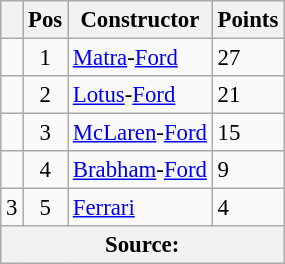<table class="wikitable" style="font-size: 95%;">
<tr>
<th></th>
<th>Pos</th>
<th>Constructor</th>
<th>Points</th>
</tr>
<tr>
<td align="left"></td>
<td align="center">1</td>
<td> <a href='#'>Matra</a>-<a href='#'>Ford</a></td>
<td align="left">27</td>
</tr>
<tr>
<td align="left"></td>
<td align="center">2</td>
<td> <a href='#'>Lotus</a>-<a href='#'>Ford</a></td>
<td align="left">21</td>
</tr>
<tr>
<td align="left"></td>
<td align="center">3</td>
<td> <a href='#'>McLaren</a>-<a href='#'>Ford</a></td>
<td align="left">15</td>
</tr>
<tr>
<td align="left"></td>
<td align="center">4</td>
<td> <a href='#'>Brabham</a>-<a href='#'>Ford</a></td>
<td align="left">9</td>
</tr>
<tr>
<td align="left"> 3</td>
<td align="center">5</td>
<td> <a href='#'>Ferrari</a></td>
<td align="left">4</td>
</tr>
<tr>
<th colspan=4>Source: </th>
</tr>
</table>
